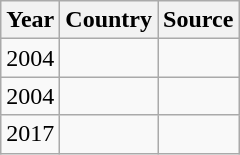<table class="wikitable">
<tr>
<th>Year</th>
<th>Country</th>
<th>Source</th>
</tr>
<tr>
<td>2004</td>
<td></td>
<td></td>
</tr>
<tr>
<td>2004</td>
<td></td>
<td></td>
</tr>
<tr>
<td>2017</td>
<td></td>
<td></td>
</tr>
</table>
